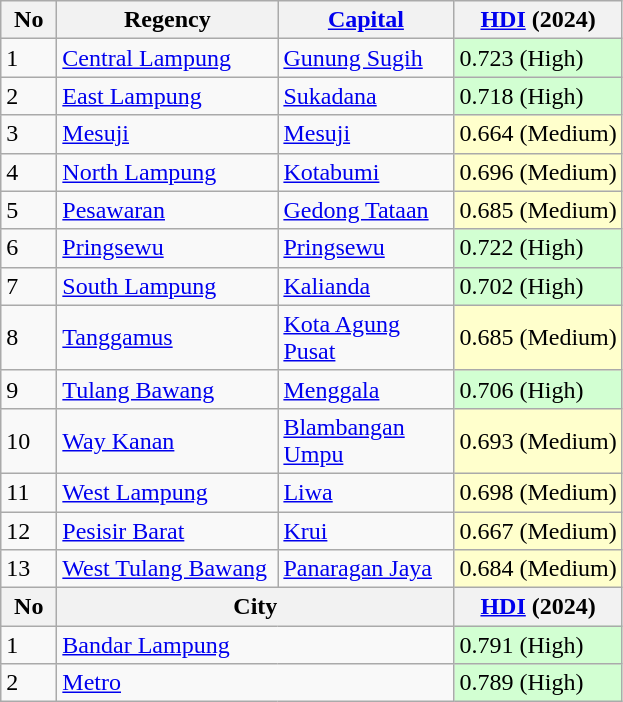<table class="wikitable sortable">
<tr>
<th width="30">No</th>
<th width="140">Regency</th>
<th width="110"><a href='#'>Capital</a></th>
<th><a href='#'>HDI</a> (2024)</th>
</tr>
<tr>
<td>1</td>
<td><a href='#'>Central Lampung</a></td>
<td><a href='#'>Gunung Sugih</a></td>
<td style="background-color:#D2FFD2">0.723 (High)</td>
</tr>
<tr>
<td>2</td>
<td><a href='#'>East Lampung</a></td>
<td><a href='#'>Sukadana</a></td>
<td style="background-color:#D2FFD2">0.718 (High)</td>
</tr>
<tr>
<td>3</td>
<td><a href='#'>Mesuji</a></td>
<td><a href='#'>Mesuji</a></td>
<td style="background-color:#FFFFCC">0.664 (Medium)</td>
</tr>
<tr>
<td>4</td>
<td><a href='#'>North Lampung</a></td>
<td><a href='#'>Kotabumi</a></td>
<td style="background-color:#FFFFCC">0.696 (Medium)</td>
</tr>
<tr>
<td>5</td>
<td><a href='#'>Pesawaran</a></td>
<td><a href='#'>Gedong Tataan</a></td>
<td style="background-color:#FFFFCC">0.685 (Medium)</td>
</tr>
<tr>
<td>6</td>
<td><a href='#'>Pringsewu</a></td>
<td><a href='#'>Pringsewu</a></td>
<td style="background-color:#D2FFD2">0.722 (High)</td>
</tr>
<tr>
<td>7</td>
<td><a href='#'>South Lampung</a></td>
<td><a href='#'>Kalianda</a></td>
<td style="background-color:#D2FFD2">0.702 (High)</td>
</tr>
<tr>
<td>8</td>
<td><a href='#'>Tanggamus</a></td>
<td><a href='#'>Kota Agung Pusat</a></td>
<td style="background-color:#FFFFCC">0.685 (Medium)</td>
</tr>
<tr>
<td>9</td>
<td><a href='#'>Tulang Bawang</a></td>
<td><a href='#'>Menggala</a></td>
<td style="background-color:#D2FFD2">0.706 (High)</td>
</tr>
<tr>
<td>10</td>
<td><a href='#'>Way Kanan</a></td>
<td><a href='#'>Blambangan Umpu</a></td>
<td style="background-color:#FFFFCC">0.693 (Medium)</td>
</tr>
<tr>
<td>11</td>
<td><a href='#'>West Lampung</a></td>
<td><a href='#'>Liwa</a></td>
<td style="background-color:#FFFFCC">0.698 (Medium)</td>
</tr>
<tr>
<td>12</td>
<td><a href='#'>Pesisir Barat</a></td>
<td><a href='#'>Krui</a></td>
<td style="background-color:#FFFFCC">0.667 (Medium)</td>
</tr>
<tr>
<td>13</td>
<td><a href='#'>West Tulang Bawang</a></td>
<td><a href='#'>Panaragan Jaya</a></td>
<td style="background-color:#FFFFCC">0.684 (Medium)</td>
</tr>
<tr>
<th>No</th>
<th colspan="2">City</th>
<th><a href='#'>HDI</a> (2024)</th>
</tr>
<tr>
<td>1</td>
<td colspan="2"><a href='#'>Bandar Lampung</a></td>
<td style="background-color:#D2FFD2">0.791 (High)</td>
</tr>
<tr>
<td>2</td>
<td colspan="2"><a href='#'>Metro</a></td>
<td style="background-color:#D2FFD2">0.789 (High)</td>
</tr>
</table>
